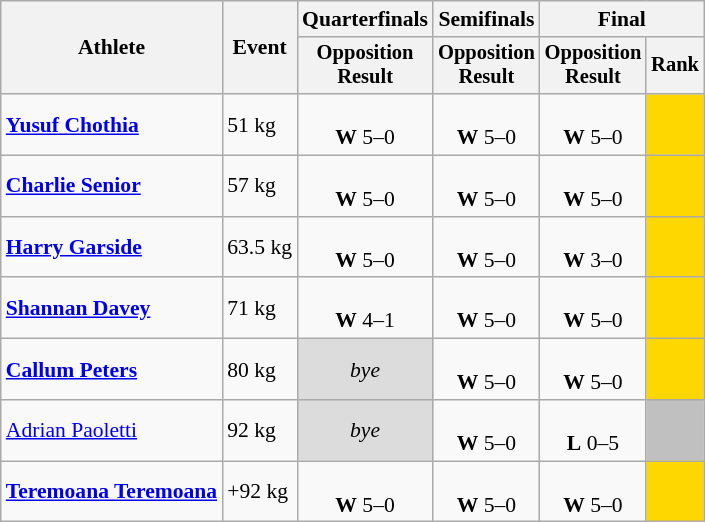<table class="wikitable" style="font-size:90%;">
<tr>
<th rowspan=2>Athlete</th>
<th rowspan=2>Event</th>
<th>Quarterfinals</th>
<th>Semifinals</th>
<th colspan=2>Final</th>
</tr>
<tr style="font-size:95%">
<th>Opposition<br>Result</th>
<th>Opposition<br>Result</th>
<th>Opposition<br>Result</th>
<th>Rank</th>
</tr>
<tr align=center>
<td align=left><strong><a href='#'>Yusuf Chothia</a></strong></td>
<td align=left>51 kg</td>
<td> <br> <strong>W</strong> 5–0</td>
<td> <br> <strong>W</strong> 5–0</td>
<td> <br> <strong>W</strong> 5–0</td>
<td bgcolor=gold></td>
</tr>
<tr align=center>
<td align=left><strong><a href='#'>Charlie Senior</a></strong></td>
<td align=left>57 kg</td>
<td> <br> <strong>W</strong> 5–0</td>
<td> <br><strong>W</strong> 5–0</td>
<td> <br><strong>W</strong> 5–0</td>
<td bgcolor=gold></td>
</tr>
<tr align=center>
<td align=left><strong><a href='#'>Harry Garside</a></strong></td>
<td align=left>63.5 kg</td>
<td> <br><strong>W</strong> 5–0</td>
<td> <br><strong>W</strong> 5–0</td>
<td> <br> <strong>W</strong> 3–0</td>
<td bgcolor=gold></td>
</tr>
<tr align=center>
<td align=left><strong><a href='#'>Shannan Davey</a></strong></td>
<td align=left>71 kg</td>
<td> <br> <strong>W</strong> 4–1</td>
<td> <br> <strong>W</strong> 5–0</td>
<td> <br> <strong>W</strong> 5–0</td>
<td bgcolor=gold></td>
</tr>
<tr align=center>
<td align=left><strong><a href='#'>Callum Peters</a></strong></td>
<td align=left>80 kg</td>
<td style="text-align:center; background:#dcdcdc;"><em>bye</em></td>
<td> <br> <strong>W</strong> 5–0</td>
<td> <br> <strong>W</strong> 5–0</td>
<td bgcolor=gold></td>
</tr>
<tr align=center>
<td align=left><a href='#'>Adrian Paoletti</a></td>
<td align=left>92 kg</td>
<td style="text-align:center; background:#dcdcdc;"><em>bye</em></td>
<td> <br> <strong>W</strong> 5–0</td>
<td> <br> <strong>L</strong> 0–5</td>
<td bgcolor=silver></td>
</tr>
<tr align=center>
<td align=left><strong><a href='#'>Teremoana Teremoana</a></strong></td>
<td align=left>+92 kg</td>
<td> <br> <strong>W</strong> 5–0</td>
<td> <br><strong>W</strong> 5–0</td>
<td> <br><strong>W</strong> 5–0</td>
<td bgcolor=gold></td>
</tr>
</table>
